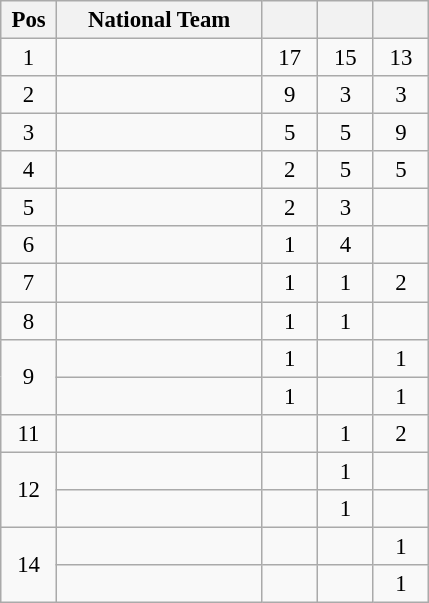<table class="wikitable" style="font-size: 95%">
<tr>
<th width=30px>Pos</th>
<th width=130px>National Team</th>
<th width=30px ></th>
<th width=30px ></th>
<th width=30px ></th>
</tr>
<tr align=center>
<td>1</td>
<td align=left></td>
<td>17</td>
<td>15</td>
<td>13</td>
</tr>
<tr align=center>
<td>2</td>
<td align=left></td>
<td>9</td>
<td>3</td>
<td>3</td>
</tr>
<tr align="center">
<td>3</td>
<td align="left"></td>
<td>5</td>
<td>5</td>
<td>9</td>
</tr>
<tr align="center">
<td>4</td>
<td align="left"></td>
<td>2</td>
<td>5</td>
<td>5</td>
</tr>
<tr align="center">
<td>5</td>
<td align="left"></td>
<td>2</td>
<td>3</td>
<td></td>
</tr>
<tr align="center">
<td>6</td>
<td align="left"></td>
<td>1</td>
<td>4</td>
<td></td>
</tr>
<tr align="center">
<td>7</td>
<td align="left"></td>
<td>1</td>
<td>1</td>
<td>2</td>
</tr>
<tr align="center">
<td>8</td>
<td align="left"></td>
<td>1</td>
<td>1</td>
<td></td>
</tr>
<tr align="center">
<td rowspan="2">9</td>
<td align="left"></td>
<td>1</td>
<td></td>
<td>1</td>
</tr>
<tr align="center">
<td align="left"></td>
<td>1</td>
<td></td>
<td>1</td>
</tr>
<tr align="center">
<td>11</td>
<td align="left"></td>
<td></td>
<td>1</td>
<td>2</td>
</tr>
<tr align="center">
<td rowspan="2">12</td>
<td align="left"></td>
<td></td>
<td>1</td>
<td></td>
</tr>
<tr align=center>
<td align=left></td>
<td></td>
<td>1</td>
<td></td>
</tr>
<tr align=center>
<td rowspan="2">14</td>
<td align="left"></td>
<td></td>
<td></td>
<td>1</td>
</tr>
<tr align=center>
<td align=left></td>
<td></td>
<td></td>
<td>1</td>
</tr>
</table>
